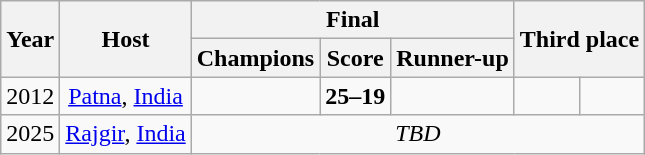<table class="wikitable" style="text-align: center;">
<tr>
<th rowspan=2>Year</th>
<th rowspan=2>Host</th>
<th colspan=3>Final</th>
<th colspan=2 rowspan=2>Third place</th>
</tr>
<tr>
<th>Champions</th>
<th>Score</th>
<th>Runner-up</th>
</tr>
<tr>
<td>2012<br></td>
<td> <a href='#'>Patna</a>, <a href='#'>India</a></td>
<td></td>
<td><strong>25–19</strong></td>
<td></td>
<td></td>
<td></td>
</tr>
<tr>
<td>2025<br></td>
<td> <a href='#'>Rajgir</a>, <a href='#'>India</a></td>
<td colspan=6><em>TBD</em></td>
</tr>
</table>
